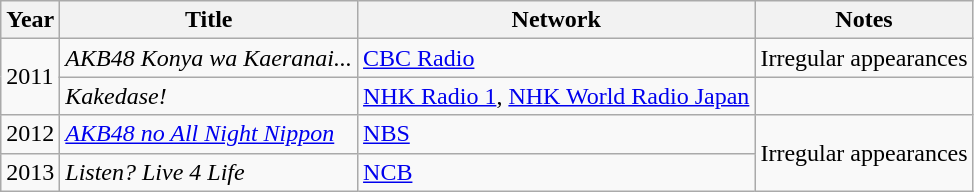<table class="wikitable">
<tr>
<th>Year</th>
<th>Title</th>
<th>Network</th>
<th>Notes</th>
</tr>
<tr>
<td rowspan="2">2011</td>
<td><em>AKB48 Konya wa Kaeranai...</em></td>
<td><a href='#'>CBC Radio</a></td>
<td>Irregular appearances</td>
</tr>
<tr>
<td><em>Kakedase!</em></td>
<td><a href='#'>NHK Radio 1</a>, <a href='#'>NHK World Radio Japan</a></td>
<td></td>
</tr>
<tr>
<td>2012</td>
<td><em><a href='#'>AKB48 no All Night Nippon</a></em></td>
<td><a href='#'>NBS</a></td>
<td rowspan="2">Irregular appearances</td>
</tr>
<tr>
<td>2013</td>
<td><em>Listen? Live 4 Life</em></td>
<td><a href='#'>NCB</a></td>
</tr>
</table>
